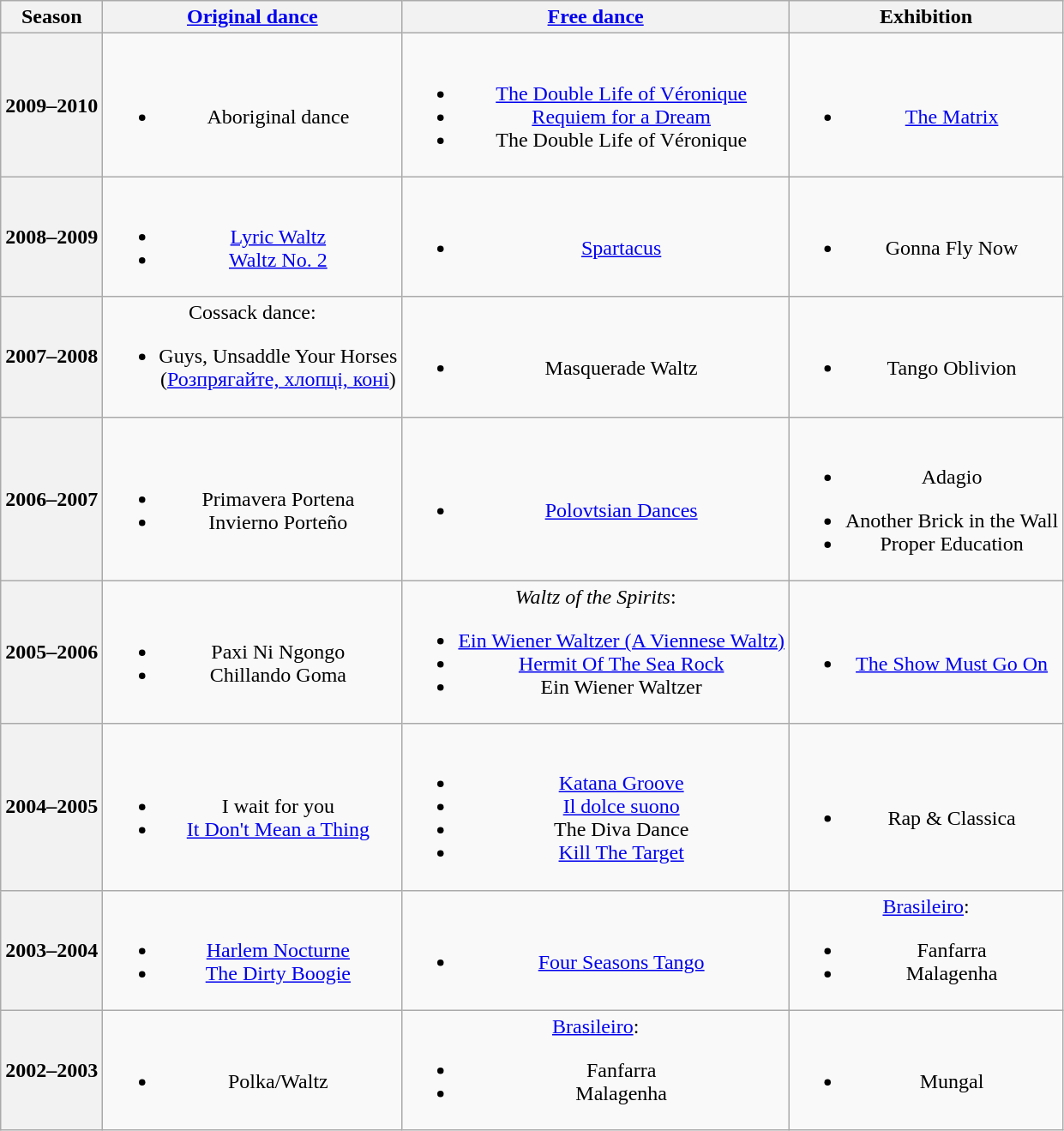<table class="wikitable" style="text-align:center">
<tr>
<th>Season</th>
<th><a href='#'>Original dance</a></th>
<th><a href='#'>Free dance</a></th>
<th>Exhibition</th>
</tr>
<tr>
<th>2009–2010 <br> </th>
<td><br><ul><li>Aboriginal dance <br></li></ul></td>
<td><br><ul><li><a href='#'>The Double Life of Véronique</a> <br></li><li><a href='#'>Requiem for a Dream</a> <br></li><li>The Double Life of Véronique <br></li></ul></td>
<td><br><ul><li><a href='#'>The Matrix</a> <br></li></ul></td>
</tr>
<tr>
<th>2008–2009 <br> </th>
<td><br><ul><li><a href='#'>Lyric Waltz</a> <br></li><li><a href='#'>Waltz No. 2</a> <br></li></ul></td>
<td><br><ul><li><a href='#'>Spartacus</a> <br></li></ul></td>
<td><br><ul><li>Gonna Fly Now <br></li></ul></td>
</tr>
<tr>
<th>2007–2008 <br> </th>
<td>Cossack dance:<br><ul><li>Guys, Unsaddle Your Horses <br> (<a href='#'>Розпрягайте, хлопці, коні</a>)</li></ul></td>
<td><br><ul><li>Masquerade Waltz <br></li></ul></td>
<td><br><ul><li>Tango Oblivion <br></li></ul></td>
</tr>
<tr>
<th>2006–2007 <br> </th>
<td><br><ul><li>Primavera Portena <br></li><li>Invierno Porteño <br></li></ul></td>
<td><br><ul><li><a href='#'>Polovtsian Dances</a> <br></li></ul></td>
<td><br><ul><li>Adagio <br></li></ul><ul><li>Another Brick in the Wall <br></li><li>Proper Education <br></li></ul></td>
</tr>
<tr>
<th>2005–2006 <br> </th>
<td><br><ul><li>Paxi Ni Ngongo <br></li><li>Chillando Goma <br></li></ul></td>
<td><em>Waltz of the Spirits</em>:<br><ul><li><a href='#'>Ein Wiener Waltzer (A Viennese Waltz)</a> <br></li><li><a href='#'>Hermit Of The Sea Rock</a> <br></li><li>Ein Wiener Waltzer <br></li></ul></td>
<td><br><ul><li><a href='#'>The Show Must Go On</a> <br></li></ul></td>
</tr>
<tr>
<th>2004–2005 <br> </th>
<td><br><ul><li>I wait for you</li><li><a href='#'>It Don't Mean a Thing</a> <br></li></ul></td>
<td><br><ul><li><a href='#'>Katana Groove</a> <br></li><li><a href='#'>Il dolce suono</a> <br></li><li>The Diva Dance <br></li><li><a href='#'>Kill The Target</a> <br></li></ul></td>
<td><br><ul><li>Rap & Classica</li></ul></td>
</tr>
<tr>
<th>2003–2004 <br> </th>
<td><br><ul><li><a href='#'>Harlem Nocturne</a></li><li><a href='#'>The Dirty Boogie</a> <br></li></ul></td>
<td><br><ul><li><a href='#'>Four Seasons Tango</a> <br></li></ul></td>
<td><a href='#'>Brasileiro</a>:<br><ul><li>Fanfarra</li><li>Malagenha <br></li></ul></td>
</tr>
<tr>
<th>2002–2003 <br> </th>
<td><br><ul><li>Polka/Waltz <br> </li></ul></td>
<td><a href='#'>Brasileiro</a>:<br><ul><li>Fanfarra</li><li>Malagenha <br> </li></ul></td>
<td><br><ul><li>Mungal</li></ul></td>
</tr>
</table>
